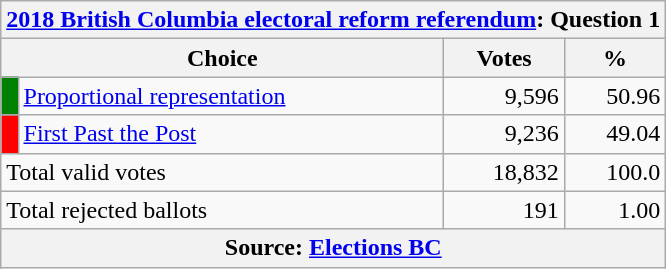<table class="wikitable">
<tr>
<th colspan=4><a href='#'>2018 British Columbia electoral reform referendum</a>: Question 1</th>
</tr>
<tr>
<th colspan=2>Choice</th>
<th>Votes</th>
<th>%</th>
</tr>
<tr>
<td bgcolor="green"></td>
<td><a href='#'>Proportional representation</a></td>
<td align="right">9,596</td>
<td align="right">50.96</td>
</tr>
<tr>
<td bgcolor="red"></td>
<td><a href='#'>First Past the Post</a></td>
<td align="right">9,236</td>
<td align="right">49.04</td>
</tr>
<tr>
<td colspan=2>Total valid votes</td>
<td align="right">18,832</td>
<td align="right">100.0</td>
</tr>
<tr>
<td colspan="2">Total rejected ballots</td>
<td align="right">191</td>
<td align="right">1.00</td>
</tr>
<tr>
<th colspan="4">Source: <a href='#'>Elections BC</a></th>
</tr>
</table>
